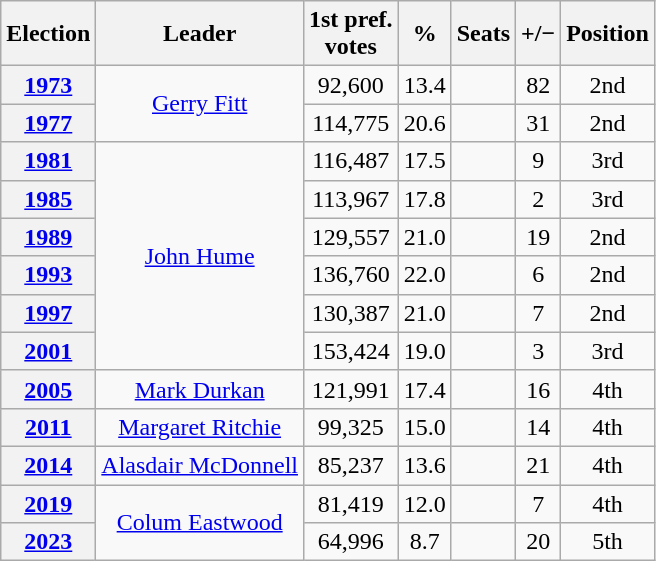<table class="wikitable" style=text-align:center; font-size:97%;">
<tr>
<th>Election</th>
<th>Leader</th>
<th>1st pref. <br>votes</th>
<th>%</th>
<th>Seats</th>
<th>+/−</th>
<th>Position</th>
</tr>
<tr>
<th><a href='#'>1973</a></th>
<td rowspan="2"><a href='#'>Gerry Fitt</a></td>
<td>92,600</td>
<td>13.4</td>
<td></td>
<td> 82</td>
<td> 2nd</td>
</tr>
<tr>
<th><a href='#'>1977</a></th>
<td>114,775</td>
<td>20.6</td>
<td></td>
<td> 31</td>
<td> 2nd</td>
</tr>
<tr>
<th><a href='#'>1981</a></th>
<td rowspan="6"><a href='#'>John Hume</a></td>
<td>116,487</td>
<td>17.5</td>
<td></td>
<td> 9</td>
<td> 3rd</td>
</tr>
<tr>
<th><a href='#'>1985</a></th>
<td>113,967</td>
<td>17.8</td>
<td></td>
<td> 2</td>
<td> 3rd</td>
</tr>
<tr>
<th><a href='#'>1989</a></th>
<td>129,557</td>
<td>21.0</td>
<td></td>
<td> 19</td>
<td> 2nd</td>
</tr>
<tr>
<th><a href='#'>1993</a></th>
<td>136,760</td>
<td>22.0</td>
<td></td>
<td> 6</td>
<td> 2nd</td>
</tr>
<tr>
<th><a href='#'>1997</a></th>
<td>130,387</td>
<td>21.0</td>
<td></td>
<td> 7</td>
<td> 2nd</td>
</tr>
<tr>
<th><a href='#'>2001</a></th>
<td>153,424</td>
<td>19.0</td>
<td></td>
<td> 3</td>
<td> 3rd</td>
</tr>
<tr>
<th><a href='#'>2005</a></th>
<td><a href='#'>Mark Durkan</a></td>
<td>121,991</td>
<td>17.4</td>
<td></td>
<td> 16</td>
<td> 4th</td>
</tr>
<tr>
<th><a href='#'>2011</a></th>
<td><a href='#'>Margaret Ritchie</a></td>
<td>99,325</td>
<td>15.0</td>
<td></td>
<td> 14</td>
<td> 4th</td>
</tr>
<tr>
<th><a href='#'>2014</a></th>
<td><a href='#'>Alasdair McDonnell</a></td>
<td>85,237</td>
<td>13.6</td>
<td></td>
<td> 21</td>
<td> 4th</td>
</tr>
<tr>
<th><a href='#'>2019</a></th>
<td rowspan="2"><a href='#'>Colum Eastwood</a></td>
<td>81,419</td>
<td>12.0</td>
<td></td>
<td> 7</td>
<td> 4th</td>
</tr>
<tr>
<th><a href='#'>2023</a></th>
<td>64,996</td>
<td>8.7</td>
<td></td>
<td> 20</td>
<td> 5th</td>
</tr>
</table>
